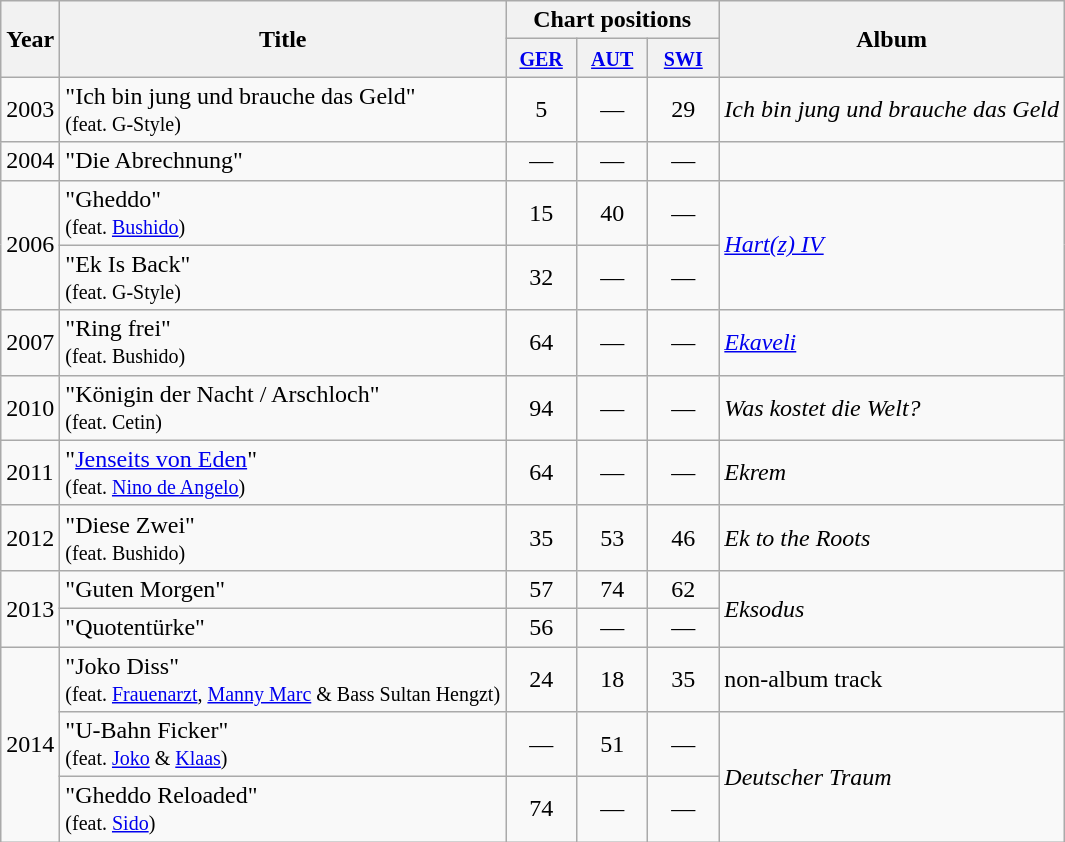<table class="wikitable">
<tr>
<th rowspan="2">Year</th>
<th rowspan="2">Title</th>
<th colspan="3">Chart positions</th>
<th rowspan="2">Album</th>
</tr>
<tr>
<th style="width:40px;"><small><a href='#'>GER</a></small></th>
<th style="width:40px;"><small><a href='#'>AUT</a></small></th>
<th style="width:40px;"><small><a href='#'>SWI</a></small></th>
</tr>
<tr>
<td>2003</td>
<td>"Ich bin jung und brauche das Geld"<br><small>(feat. G-Style)</small></td>
<td style="text-align:center;">5</td>
<td style="text-align:center;">—</td>
<td style="text-align:center;">29</td>
<td><em>Ich bin jung und brauche das Geld</em></td>
</tr>
<tr>
<td>2004</td>
<td>"Die Abrechnung"</td>
<td style="text-align:center;">—</td>
<td style="text-align:center;">—</td>
<td style="text-align:center;">—</td>
<td></td>
</tr>
<tr>
<td rowspan="2">2006</td>
<td>"Gheddo"<br><small>(feat. <a href='#'>Bushido</a>)</small></td>
<td style="text-align:center;">15</td>
<td style="text-align:center;">40</td>
<td style="text-align:center;">—</td>
<td rowspan="2"><em><a href='#'>Hart(z) IV</a></em></td>
</tr>
<tr>
<td>"Ek Is Back"<br><small>(feat. G-Style)</small></td>
<td style="text-align:center;">32</td>
<td style="text-align:center;">—</td>
<td style="text-align:center;">—</td>
</tr>
<tr>
<td>2007</td>
<td>"Ring frei"<br><small>(feat. Bushido)</small></td>
<td style="text-align:center;">64</td>
<td style="text-align:center;">—</td>
<td style="text-align:center;">—</td>
<td><em><a href='#'>Ekaveli</a></em></td>
</tr>
<tr>
<td>2010</td>
<td>"Königin der Nacht / Arschloch"<br><small>(feat. Cetin)</small></td>
<td style="text-align:center;">94</td>
<td style="text-align:center;">—</td>
<td style="text-align:center;">—</td>
<td><em>Was kostet die Welt?</em></td>
</tr>
<tr>
<td>2011</td>
<td>"<a href='#'>Jenseits von Eden</a>"<br><small>(feat. <a href='#'>Nino de Angelo</a>)</small></td>
<td style="text-align:center;">64</td>
<td style="text-align:center;">—</td>
<td style="text-align:center;">—</td>
<td><em>Ekrem</em></td>
</tr>
<tr>
<td>2012</td>
<td>"Diese Zwei"<br><small>(feat. Bushido)</small></td>
<td style="text-align:center;">35</td>
<td style="text-align:center;">53</td>
<td style="text-align:center;">46</td>
<td><em>Ek to the Roots</em></td>
</tr>
<tr>
<td rowspan="2">2013</td>
<td>"Guten Morgen"</td>
<td style="text-align:center;">57</td>
<td style="text-align:center;">74</td>
<td style="text-align:center;">62</td>
<td rowspan="2"><em>Eksodus</em></td>
</tr>
<tr>
<td>"Quotentürke"</td>
<td style="text-align:center;">56</td>
<td style="text-align:center;">—</td>
<td style="text-align:center;">—</td>
</tr>
<tr>
<td rowspan="3">2014</td>
<td>"Joko Diss"<br><small>(feat. <a href='#'>Frauenarzt</a>, <a href='#'>Manny Marc</a> & Bass Sultan Hengzt)</small></td>
<td style="text-align:center;">24</td>
<td style="text-align:center;">18</td>
<td style="text-align:center;">35</td>
<td>non-album track</td>
</tr>
<tr>
<td>"U-Bahn Ficker"<br><small>(feat. <a href='#'>Joko</a> & <a href='#'>Klaas</a>)</small></td>
<td style="text-align:center;">—</td>
<td style="text-align:center;">51</td>
<td style="text-align:center;">—</td>
<td rowspan="2"><em>Deutscher Traum</em></td>
</tr>
<tr>
<td>"Gheddo Reloaded"<br><small>(feat. <a href='#'>Sido</a>)</small></td>
<td style="text-align:center;">74</td>
<td style="text-align:center;">—</td>
<td style="text-align:center;">—</td>
</tr>
</table>
